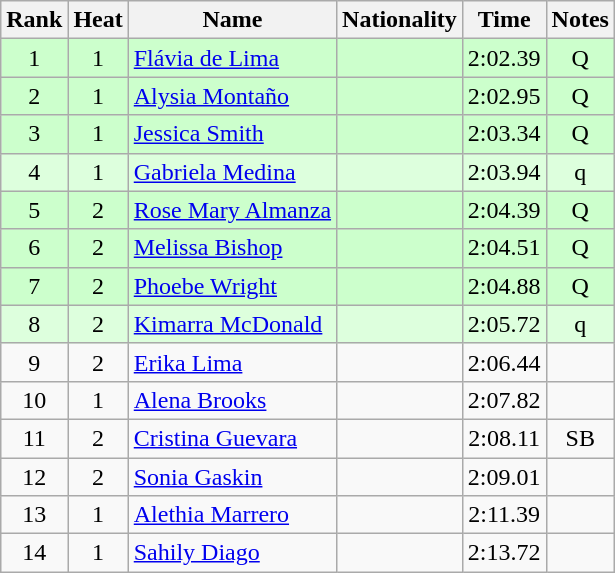<table class="wikitable sortable" style="text-align:center">
<tr>
<th>Rank</th>
<th>Heat</th>
<th>Name</th>
<th>Nationality</th>
<th>Time</th>
<th>Notes</th>
</tr>
<tr bgcolor=ccffcc>
<td>1</td>
<td>1</td>
<td align=left><a href='#'>Flávia de Lima</a></td>
<td align=left></td>
<td>2:02.39</td>
<td>Q</td>
</tr>
<tr bgcolor=ccffcc>
<td>2</td>
<td>1</td>
<td align=left><a href='#'>Alysia Montaño</a></td>
<td align=left></td>
<td>2:02.95</td>
<td>Q</td>
</tr>
<tr bgcolor=ccffcc>
<td>3</td>
<td>1</td>
<td align=left><a href='#'>Jessica Smith</a></td>
<td align=left></td>
<td>2:03.34</td>
<td>Q</td>
</tr>
<tr bgcolor=ddffdd>
<td>4</td>
<td>1</td>
<td align=left><a href='#'>Gabriela Medina</a></td>
<td align=left></td>
<td>2:03.94</td>
<td>q</td>
</tr>
<tr bgcolor=ccffcc>
<td>5</td>
<td>2</td>
<td align=left><a href='#'>Rose Mary Almanza</a></td>
<td align=left></td>
<td>2:04.39</td>
<td>Q</td>
</tr>
<tr bgcolor=ccffcc>
<td>6</td>
<td>2</td>
<td align=left><a href='#'>Melissa Bishop</a></td>
<td align=left></td>
<td>2:04.51</td>
<td>Q</td>
</tr>
<tr bgcolor=ccffcc>
<td>7</td>
<td>2</td>
<td align=left><a href='#'>Phoebe Wright</a></td>
<td align=left></td>
<td>2:04.88</td>
<td>Q</td>
</tr>
<tr bgcolor=ddffdd>
<td>8</td>
<td>2</td>
<td align=left><a href='#'>Kimarra McDonald</a></td>
<td align=left></td>
<td>2:05.72</td>
<td>q</td>
</tr>
<tr>
<td>9</td>
<td>2</td>
<td align=left><a href='#'>Erika Lima</a></td>
<td align=left></td>
<td>2:06.44</td>
<td></td>
</tr>
<tr>
<td>10</td>
<td>1</td>
<td align=left><a href='#'>Alena Brooks</a></td>
<td align=left></td>
<td>2:07.82</td>
<td></td>
</tr>
<tr>
<td>11</td>
<td>2</td>
<td align=left><a href='#'>Cristina Guevara</a></td>
<td align=left></td>
<td>2:08.11</td>
<td>SB</td>
</tr>
<tr>
<td>12</td>
<td>2</td>
<td align=left><a href='#'>Sonia Gaskin</a></td>
<td align=left></td>
<td>2:09.01</td>
<td></td>
</tr>
<tr>
<td>13</td>
<td>1</td>
<td align=left><a href='#'>Alethia Marrero</a></td>
<td align=left></td>
<td>2:11.39</td>
<td></td>
</tr>
<tr>
<td>14</td>
<td>1</td>
<td align=left><a href='#'>Sahily Diago</a></td>
<td align=left></td>
<td>2:13.72</td>
<td></td>
</tr>
</table>
